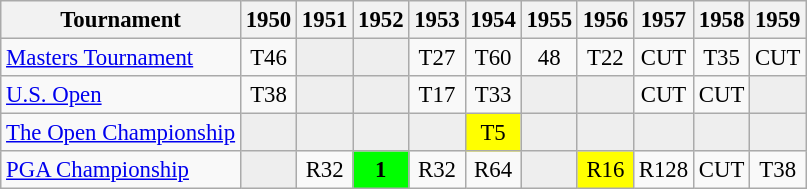<table class="wikitable" style="font-size:95%;text-align:center;">
<tr>
<th>Tournament</th>
<th>1950</th>
<th>1951</th>
<th>1952</th>
<th>1953</th>
<th>1954</th>
<th>1955</th>
<th>1956</th>
<th>1957</th>
<th>1958</th>
<th>1959</th>
</tr>
<tr>
<td align=left><a href='#'>Masters Tournament</a></td>
<td>T46</td>
<td style="background:#eeeeee;"></td>
<td style="background:#eeeeee;"></td>
<td>T27</td>
<td>T60</td>
<td>48</td>
<td>T22</td>
<td>CUT</td>
<td>T35</td>
<td>CUT</td>
</tr>
<tr>
<td align=left><a href='#'>U.S. Open</a></td>
<td>T38</td>
<td style="background:#eeeeee;"></td>
<td style="background:#eeeeee;"></td>
<td>T17</td>
<td>T33</td>
<td style="background:#eeeeee;"></td>
<td style="background:#eeeeee;"></td>
<td>CUT</td>
<td>CUT</td>
<td style="background:#eeeeee;"></td>
</tr>
<tr>
<td align=left><a href='#'>The Open Championship</a></td>
<td style="background:#eeeeee;"></td>
<td style="background:#eeeeee;"></td>
<td style="background:#eeeeee;"></td>
<td style="background:#eeeeee;"></td>
<td style="background:yellow;">T5</td>
<td style="background:#eeeeee;"></td>
<td style="background:#eeeeee;"></td>
<td style="background:#eeeeee;"></td>
<td style="background:#eeeeee;"></td>
<td style="background:#eeeeee;"></td>
</tr>
<tr>
<td align=left><a href='#'>PGA Championship</a></td>
<td style="background:#eeeeee;"></td>
<td>R32</td>
<td style="background:lime;"><strong>1</strong></td>
<td>R32</td>
<td>R64</td>
<td style="background:#eeeeee;"></td>
<td style="background:yellow;">R16</td>
<td>R128</td>
<td>CUT</td>
<td>T38</td>
</tr>
</table>
